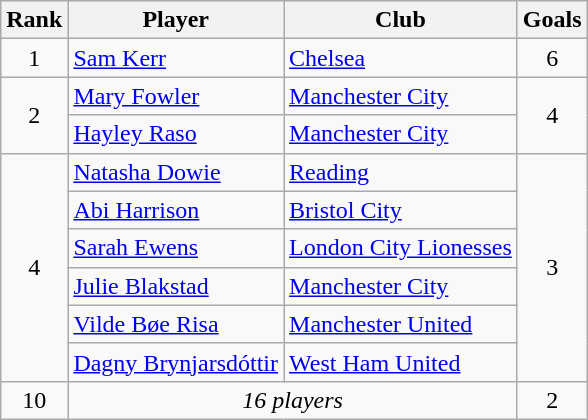<table class="wikitable">
<tr>
<th>Rank</th>
<th>Player</th>
<th>Club</th>
<th>Goals</th>
</tr>
<tr>
<td align="center">1</td>
<td align="left"> <a href='#'>Sam Kerr</a></td>
<td align="left"><a href='#'>Chelsea</a></td>
<td align="center">6</td>
</tr>
<tr>
<td align="center" rowspan="2">2</td>
<td align="left"> <a href='#'>Mary Fowler</a></td>
<td align="left"><a href='#'>Manchester City</a></td>
<td align="center" rowspan="2">4</td>
</tr>
<tr>
<td align="left"> <a href='#'>Hayley Raso</a></td>
<td align="left"><a href='#'>Manchester City</a></td>
</tr>
<tr>
<td align="center" rowspan="6">4</td>
<td align="left"> <a href='#'>Natasha Dowie</a></td>
<td align="left"><a href='#'>Reading</a></td>
<td align="center" rowspan="6">3</td>
</tr>
<tr>
<td align="left"> <a href='#'>Abi Harrison</a></td>
<td align="left"><a href='#'>Bristol City</a></td>
</tr>
<tr>
<td align="left"> <a href='#'>Sarah Ewens</a></td>
<td align="left"><a href='#'>London City Lionesses</a></td>
</tr>
<tr>
<td align="left"> <a href='#'>Julie Blakstad</a></td>
<td align="left"><a href='#'>Manchester City</a></td>
</tr>
<tr>
<td align="left"> <a href='#'>Vilde Bøe Risa</a></td>
<td align="left"><a href='#'>Manchester United</a></td>
</tr>
<tr>
<td align="left"> <a href='#'>Dagny Brynjarsdóttir</a></td>
<td align="left"><a href='#'>West Ham United</a></td>
</tr>
<tr>
<td align="center">10</td>
<td align="center" colspan="2"><em>16 players</em></td>
<td align="center">2</td>
</tr>
</table>
